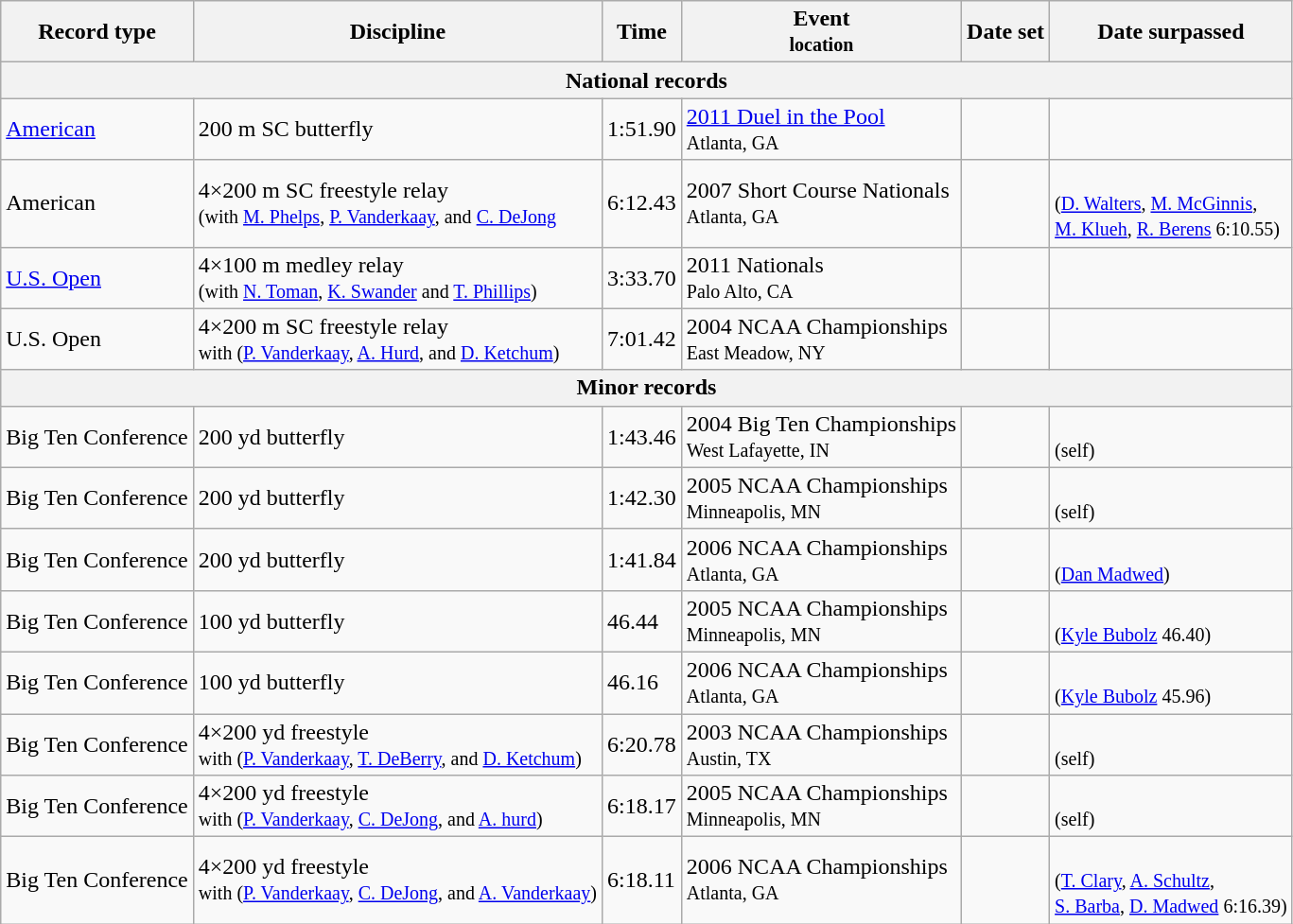<table class="wikitable sortable">
<tr ">
<th>Record type</th>
<th>Discipline</th>
<th>Time</th>
<th>Event<br><small>location</small></th>
<th>Date set</th>
<th>Date surpassed</th>
</tr>
<tr>
<th colspan=6>National records</th>
</tr>
<tr>
<td><a href='#'>American</a></td>
<td>200 m SC butterfly</td>
<td>1:51.90</td>
<td><a href='#'>2011 Duel in the Pool</a> <br> <small>Atlanta, GA</small></td>
<td></td>
<td></td>
</tr>
<tr>
<td>American</td>
<td>4×200 m SC freestyle relay <br><small> (with <a href='#'>M. Phelps</a>, <a href='#'>P. Vanderkaay</a>, and <a href='#'>C. DeJong</a></small></td>
<td>6:12.43</td>
<td>2007 Short Course Nationals <br> <small>Atlanta, GA</small></td>
<td></td>
<td><br><small>(<a href='#'>D. Walters</a>, <a href='#'>M. McGinnis</a>, <br><a href='#'>M. Klueh</a>, <a href='#'>R. Berens</a> 6:10.55)</small></td>
</tr>
<tr>
<td><a href='#'>U.S. Open</a></td>
<td>4×100 m medley relay <br><small> (with <a href='#'>N. Toman</a>, <a href='#'>K. Swander</a> and <a href='#'>T. Phillips</a>)</small></td>
<td>3:33.70</td>
<td>2011 Nationals <br> <small>Palo Alto, CA</small></td>
<td></td>
<td></td>
</tr>
<tr>
<td>U.S. Open</td>
<td>4×200 m SC freestyle relay <br><small> with (<a href='#'>P. Vanderkaay</a>, <a href='#'>A. Hurd</a>, and <a href='#'>D. Ketchum</a>)</small></td>
<td>7:01.42</td>
<td>2004 NCAA Championships <br><small>East Meadow, NY</small></td>
<td></td>
<td></td>
</tr>
<tr>
<th colspan=6>Minor records</th>
</tr>
<tr>
<td>Big Ten Conference</td>
<td>200 yd butterfly</td>
<td>1:43.46</td>
<td>2004 Big Ten Championships <br><small>West Lafayette, IN</small></td>
<td></td>
<td><br><small>(self)</small></td>
</tr>
<tr>
<td>Big Ten Conference</td>
<td>200 yd butterfly</td>
<td>1:42.30</td>
<td>2005 NCAA Championships <br><small>Minneapolis, MN</small></td>
<td></td>
<td><br><small>(self)</small></td>
</tr>
<tr>
<td>Big Ten Conference</td>
<td>200 yd butterfly</td>
<td>1:41.84</td>
<td>2006 NCAA Championships <br><small>Atlanta, GA</small></td>
<td></td>
<td><br><small>(<a href='#'>Dan Madwed</a>)</small></td>
</tr>
<tr>
<td>Big Ten Conference</td>
<td>100 yd butterfly</td>
<td>46.44</td>
<td>2005 NCAA Championships <br><small>Minneapolis, MN</small></td>
<td></td>
<td><br><small>(<a href='#'>Kyle Bubolz</a> 46.40)</small></td>
</tr>
<tr>
<td>Big Ten Conference</td>
<td>100 yd butterfly</td>
<td>46.16</td>
<td>2006 NCAA Championships <br><small>Atlanta, GA</small></td>
<td></td>
<td><br><small>(<a href='#'>Kyle Bubolz</a> 45.96)</small></td>
</tr>
<tr>
<td>Big Ten Conference</td>
<td>4×200 yd freestyle  <br><small> with (<a href='#'>P. Vanderkaay</a>, <a href='#'>T. DeBerry</a>, and <a href='#'>D. Ketchum</a>)</small></td>
<td>6:20.78</td>
<td>2003 NCAA Championships <br><small>Austin, TX</small></td>
<td></td>
<td><br><small>(self)</small></td>
</tr>
<tr>
<td>Big Ten Conference</td>
<td>4×200 yd freestyle  <br><small> with (<a href='#'>P. Vanderkaay</a>, <a href='#'>C. DeJong</a>, and <a href='#'>A. hurd</a>)</small></td>
<td>6:18.17</td>
<td>2005 NCAA Championships <br><small>Minneapolis, MN</small></td>
<td></td>
<td><br><small>(self)</small></td>
</tr>
<tr>
<td>Big Ten Conference</td>
<td>4×200 yd freestyle  <br><small> with (<a href='#'>P. Vanderkaay</a>, <a href='#'>C. DeJong</a>, and <a href='#'>A. Vanderkaay</a>)</small></td>
<td>6:18.11</td>
<td>2006 NCAA Championships <br><small>Atlanta, GA</small></td>
<td></td>
<td><br><small>(<a href='#'>T. Clary</a>, <a href='#'>A. Schultz</a>, <br><a href='#'>S. Barba</a>, <a href='#'>D. Madwed</a> 6:16.39)</small></td>
</tr>
</table>
